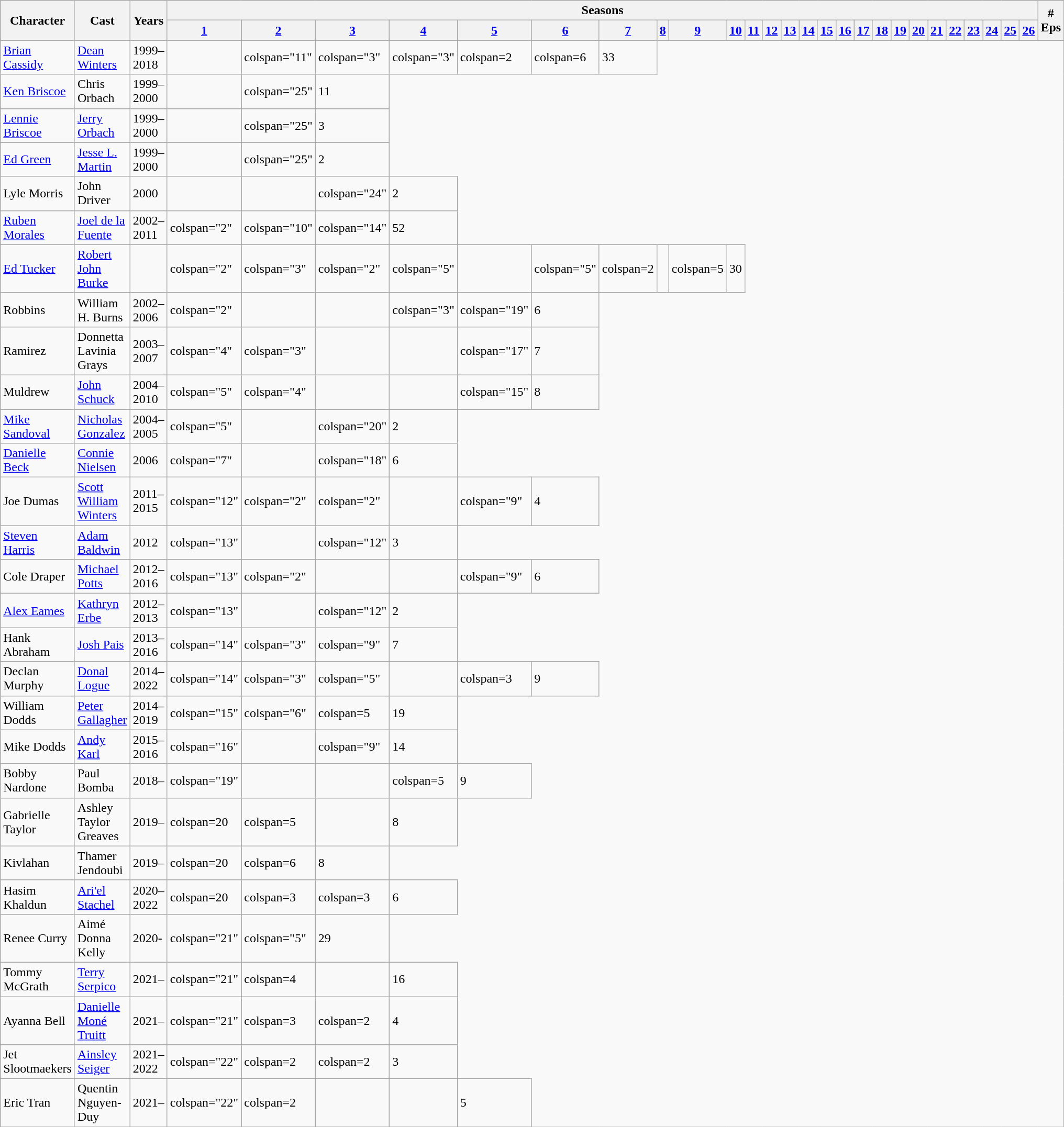<table class="wikitable">
<tr>
<th rowspan="2">Character</th>
<th rowspan="2">Cast</th>
<th rowspan="2">Years</th>
<th colspan="26">Seasons</th>
<th rowspan="2"># Eps</th>
</tr>
<tr>
<th><a href='#'>1</a></th>
<th><a href='#'>2</a></th>
<th><a href='#'>3</a></th>
<th><a href='#'>4</a></th>
<th><a href='#'>5</a></th>
<th><a href='#'>6</a></th>
<th><a href='#'>7</a></th>
<th><a href='#'>8</a></th>
<th><a href='#'>9</a></th>
<th><a href='#'>10</a></th>
<th><a href='#'>11</a></th>
<th><a href='#'>12</a></th>
<th><a href='#'>13</a></th>
<th><a href='#'>14</a></th>
<th><a href='#'>15</a></th>
<th><a href='#'>16</a></th>
<th><a href='#'>17</a></th>
<th><a href='#'>18</a></th>
<th><a href='#'>19</a></th>
<th><a href='#'>20</a></th>
<th><a href='#'>21</a></th>
<th><a href='#'>22</a></th>
<th><a href='#'>23</a></th>
<th><a href='#'>24</a></th>
<th><a href='#'>25</a></th>
<th><a href='#'>26</a></th>
</tr>
<tr>
<td><a href='#'>Brian Cassidy</a></td>
<td><a href='#'>Dean Winters</a></td>
<td>1999–2018</td>
<td></td>
<td>colspan="11" </td>
<td>colspan="3" </td>
<td>colspan="3" </td>
<td>colspan=2 </td>
<td>colspan=6 </td>
<td>33</td>
</tr>
<tr>
<td><a href='#'>Ken Briscoe</a></td>
<td>Chris Orbach</td>
<td>1999–2000</td>
<td></td>
<td>colspan="25" </td>
<td>11</td>
</tr>
<tr>
<td><a href='#'>Lennie Briscoe</a></td>
<td><a href='#'>Jerry Orbach</a></td>
<td>1999–2000</td>
<td></td>
<td>colspan="25" </td>
<td>3</td>
</tr>
<tr>
<td><a href='#'>Ed Green</a></td>
<td><a href='#'>Jesse L. Martin</a></td>
<td>1999–2000</td>
<td></td>
<td>colspan="25" </td>
<td>2</td>
</tr>
<tr>
<td>Lyle Morris</td>
<td>John Driver</td>
<td>2000</td>
<td></td>
<td></td>
<td>colspan="24" </td>
<td>2</td>
</tr>
<tr>
<td><a href='#'>Ruben Morales</a></td>
<td><a href='#'>Joel de la Fuente</a></td>
<td>2002–2011</td>
<td>colspan="2" </td>
<td>colspan="10" </td>
<td>colspan="14" </td>
<td>52</td>
</tr>
<tr>
<td><a href='#'>Ed Tucker</a></td>
<td><a href='#'>Robert John Burke</a></td>
<td></td>
<td>colspan="2" </td>
<td>colspan="3" </td>
<td>colspan="2" </td>
<td>colspan="5" </td>
<td></td>
<td>colspan="5" </td>
<td>colspan=2 </td>
<td></td>
<td>colspan=5 </td>
<td>30</td>
</tr>
<tr>
<td>Robbins</td>
<td>William H. Burns</td>
<td>2002–2006</td>
<td>colspan="2" </td>
<td></td>
<td></td>
<td>colspan="3" </td>
<td>colspan="19" </td>
<td>6</td>
</tr>
<tr>
<td>Ramirez</td>
<td>Donnetta Lavinia Grays</td>
<td>2003–2007</td>
<td>colspan="4" </td>
<td>colspan="3" </td>
<td></td>
<td></td>
<td>colspan="17" </td>
<td>7</td>
</tr>
<tr>
<td>Muldrew</td>
<td><a href='#'>John Schuck</a></td>
<td>2004–2010</td>
<td>colspan="5" </td>
<td>colspan="4" </td>
<td></td>
<td></td>
<td>colspan="15" </td>
<td>8</td>
</tr>
<tr>
<td><a href='#'>Mike Sandoval</a></td>
<td><a href='#'>Nicholas Gonzalez</a></td>
<td>2004–2005</td>
<td>colspan="5" </td>
<td></td>
<td>colspan="20" </td>
<td>2</td>
</tr>
<tr>
<td><a href='#'>Danielle Beck</a></td>
<td><a href='#'>Connie Nielsen</a></td>
<td>2006</td>
<td>colspan="7" </td>
<td></td>
<td>colspan="18" </td>
<td>6</td>
</tr>
<tr>
<td>Joe Dumas</td>
<td><a href='#'>Scott William Winters</a></td>
<td>2011–2015</td>
<td>colspan="12" </td>
<td>colspan="2" </td>
<td>colspan="2" </td>
<td></td>
<td>colspan="9" </td>
<td>4</td>
</tr>
<tr>
<td><a href='#'>Steven Harris</a></td>
<td><a href='#'>Adam Baldwin</a></td>
<td>2012</td>
<td>colspan="13" </td>
<td></td>
<td>colspan="12" </td>
<td>3</td>
</tr>
<tr>
<td>Cole Draper</td>
<td><a href='#'>Michael Potts</a></td>
<td>2012–2016</td>
<td>colspan="13" </td>
<td>colspan="2" </td>
<td></td>
<td></td>
<td>colspan="9" </td>
<td>6</td>
</tr>
<tr>
<td><a href='#'>Alex Eames</a></td>
<td><a href='#'>Kathryn Erbe</a></td>
<td>2012–2013</td>
<td>colspan="13" </td>
<td></td>
<td>colspan="12" </td>
<td>2</td>
</tr>
<tr>
<td>Hank Abraham</td>
<td><a href='#'>Josh Pais</a></td>
<td>2013–2016</td>
<td>colspan="14" </td>
<td>colspan="3" </td>
<td>colspan="9" </td>
<td>7</td>
</tr>
<tr>
<td>Declan Murphy</td>
<td><a href='#'>Donal Logue</a></td>
<td>2014–2022</td>
<td>colspan="14" </td>
<td>colspan="3" </td>
<td>colspan="5" </td>
<td></td>
<td>colspan=3 </td>
<td>9</td>
</tr>
<tr>
<td>William Dodds</td>
<td><a href='#'>Peter Gallagher</a></td>
<td>2014–2019</td>
<td>colspan="15" </td>
<td>colspan="6" </td>
<td>colspan=5 </td>
<td>19</td>
</tr>
<tr>
<td>Mike Dodds</td>
<td><a href='#'>Andy Karl</a></td>
<td>2015–2016</td>
<td>colspan="16" </td>
<td></td>
<td>colspan="9" </td>
<td>14</td>
</tr>
<tr>
<td>Bobby Nardone</td>
<td>Paul Bomba</td>
<td>2018–</td>
<td>colspan="19" </td>
<td></td>
<td></td>
<td>colspan=5 </td>
<td>9</td>
</tr>
<tr>
<td>Gabrielle Taylor</td>
<td>Ashley Taylor Greaves</td>
<td>2019–</td>
<td>colspan=20 </td>
<td>colspan=5 </td>
<td></td>
<td>8</td>
</tr>
<tr>
<td>Kivlahan</td>
<td>Thamer Jendoubi</td>
<td>2019–</td>
<td>colspan=20 </td>
<td>colspan=6 </td>
<td>8</td>
</tr>
<tr>
<td>Hasim Khaldun</td>
<td><a href='#'>Ari'el Stachel</a></td>
<td>2020–2022</td>
<td>colspan=20 </td>
<td>colspan=3 </td>
<td>colspan=3 </td>
<td>6</td>
</tr>
<tr>
<td>Renee Curry</td>
<td>Aimé Donna Kelly</td>
<td>2020-</td>
<td>colspan="21" </td>
<td>colspan="5"</td>
<td>29</td>
</tr>
<tr>
<td>Tommy McGrath</td>
<td><a href='#'>Terry Serpico</a></td>
<td>2021–</td>
<td>colspan="21" </td>
<td>colspan=4 </td>
<td></td>
<td>16</td>
</tr>
<tr>
<td>Ayanna Bell</td>
<td><a href='#'>Danielle Moné Truitt</a></td>
<td>2021–</td>
<td>colspan="21" </td>
<td>colspan=3 </td>
<td>colspan=2 </td>
<td>4</td>
</tr>
<tr>
<td>Jet Slootmaekers</td>
<td><a href='#'>Ainsley Seiger</a></td>
<td>2021–2022</td>
<td>colspan="22" </td>
<td>colspan=2 </td>
<td>colspan=2 </td>
<td>3</td>
</tr>
<tr>
<td>Eric Tran</td>
<td>Quentin Nguyen-Duy</td>
<td>2021–</td>
<td>colspan="22" </td>
<td>colspan=2 </td>
<td></td>
<td></td>
<td>5</td>
</tr>
<tr>
</tr>
</table>
